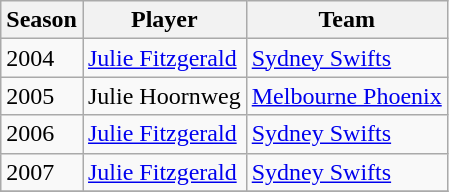<table class="wikitable collapsible">
<tr>
<th>Season</th>
<th>Player</th>
<th>Team</th>
</tr>
<tr>
<td>2004 </td>
<td><a href='#'>Julie Fitzgerald</a></td>
<td><a href='#'>Sydney Swifts</a></td>
</tr>
<tr>
<td>2005 </td>
<td>Julie Hoornweg</td>
<td><a href='#'>Melbourne Phoenix</a></td>
</tr>
<tr>
<td>2006 </td>
<td><a href='#'>Julie Fitzgerald</a></td>
<td><a href='#'>Sydney Swifts</a></td>
</tr>
<tr>
<td>2007 </td>
<td><a href='#'>Julie Fitzgerald</a></td>
<td><a href='#'>Sydney Swifts</a></td>
</tr>
<tr>
</tr>
</table>
